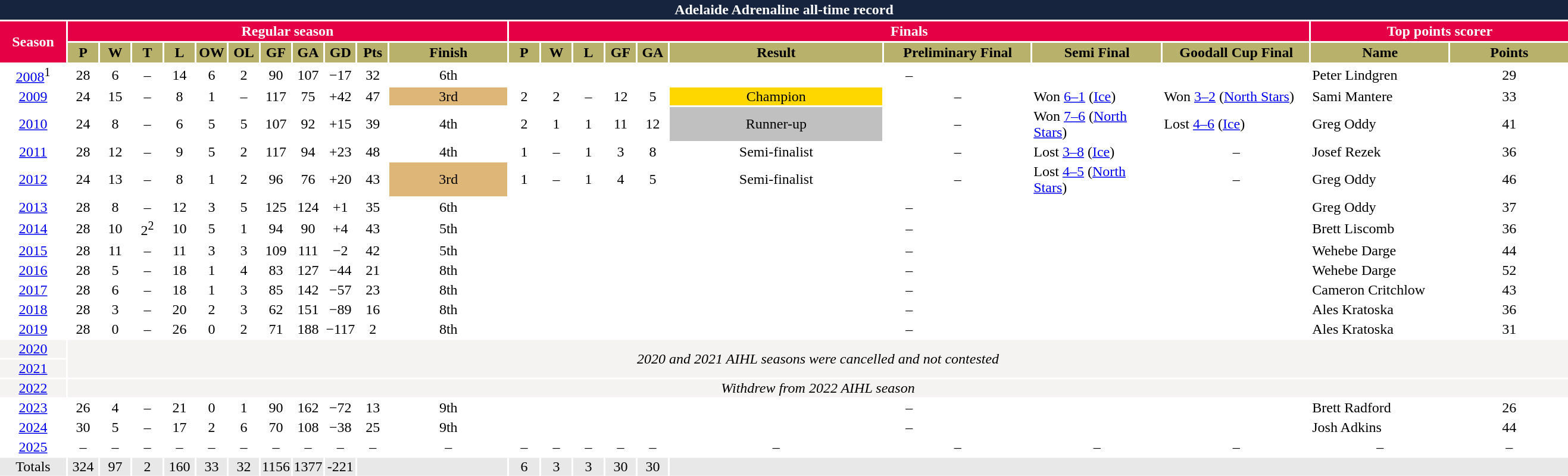<table class="toccolours" style="width:110em;text-align: center">
<tr>
<th colspan="24" style="background:#17243d;color:white;border:#17243d 1px solid">Adelaide Adrenaline all-time record</th>
</tr>
<tr>
<th rowspan="2" style="background:#e50046;color:white;border:#e50046 1px solid; width: 70px">Season</th>
<th colspan="11" style="background:#e50046;color:white;border:#e50046 1px solid">Regular season</th>
<th colspan="9" style="background:#e50046;color:white;border:#e50046 1px solid">Finals</th>
<th colspan="2" style="background:#e50046;color:white;border:#e50046 1px solid">Top points scorer</th>
</tr>
<tr>
<th style="background:#b7b16b;color:black;border:#b7b16b 1px solid; width: 30px">P</th>
<th style="background:#b7b16b;color:black;border:#b7b16b 1px solid; width: 30px">W</th>
<th style="background:#b7b16b;color:black;border:#b7b16b 1px solid; width: 30px">T</th>
<th style="background:#b7b16b;color:black;border:#b7b16b 1px solid; width: 30px">L</th>
<th style="background:#b7b16b;color:black;border:#b7b16b 1px solid; width: 30px">OW</th>
<th style="background:#b7b16b;color:black;border:#b7b16b 1px solid; width: 30px">OL</th>
<th style="background:#b7b16b;color:black;border:#b7b16b 1px solid; width: 30px">GF</th>
<th style="background:#b7b16b;color:black;border:#b7b16b 1px solid; width: 30px">GA</th>
<th style="background:#b7b16b;color:black;border:#b7b16b 1px solid; width: 30px">GD</th>
<th style="background:#b7b16b;color:black;border:#b7b16b 1px solid; width: 30px">Pts</th>
<th style="background:#b7b16b;color:black;border:#b7b16b 1px solid">Finish</th>
<th style="background:#b7b16b;color:black;border:#b7b16b 1px solid; width: 30px">P</th>
<th style="background:#b7b16b;color:black;border:#b7b16b 1px solid; width: 30px">W</th>
<th style="background:#b7b16b;color:black;border:#b7b16b 1px solid; width: 30px">L</th>
<th style="background:#b7b16b;color:black;border:#b7b16b 1px solid; width: 30px">GF</th>
<th style="background:#b7b16b;color:black;border:#b7b16b 1px solid; width: 30px">GA</th>
<th style="background:#b7b16b;color:black;border:#b7b16b 1px solid">Result</th>
<th style="background:#b7b16b;color:black;border:#b7b16b 1px solid; width: 160px">Preliminary Final</th>
<th style="background:#b7b16b;color:black;border:#b7b16b 1px solid; width: 140px">Semi Final</th>
<th style="background:#b7b16b;color:black;border:#b7b16b 1px solid; width: 160px">Goodall Cup Final</th>
<th style="background:#b7b16b;color:black;border:#b7b16b 1px solid; width: 150px">Name</th>
<th style="background:#b7b16b;color:black;border:#b7b16b 1px solid">Points</th>
</tr>
<tr>
<td><a href='#'>2008</a><sup>1</sup></td>
<td>28</td>
<td>6</td>
<td>–</td>
<td>14</td>
<td>6</td>
<td>2</td>
<td>90</td>
<td>107</td>
<td>−17</td>
<td>32</td>
<td>6th</td>
<td colspan="9">–</td>
<td align="left"> Peter Lindgren</td>
<td>29</td>
</tr>
<tr>
<td><a href='#'>2009</a></td>
<td>24</td>
<td>15</td>
<td>–</td>
<td>8</td>
<td>1</td>
<td>–</td>
<td>117</td>
<td>75</td>
<td>+42</td>
<td>47</td>
<td bgcolor="#deb678">3rd</td>
<td>2</td>
<td>2</td>
<td>–</td>
<td>12</td>
<td>5</td>
<td bgcolor="gold">Champion</td>
<td>–</td>
<td align="left">Won <a href='#'>6–1</a> (<a href='#'>Ice</a>)</td>
<td align="left">Won <a href='#'>3–2</a> (<a href='#'>North Stars</a>)</td>
<td align="left"> Sami Mantere</td>
<td>33</td>
</tr>
<tr>
<td><a href='#'>2010</a></td>
<td>24</td>
<td>8</td>
<td>–</td>
<td>6</td>
<td>5</td>
<td>5</td>
<td>107</td>
<td>92</td>
<td>+15</td>
<td>39</td>
<td>4th</td>
<td>2</td>
<td>1</td>
<td>1</td>
<td>11</td>
<td>12</td>
<td bgcolor="silver">Runner-up</td>
<td>–</td>
<td align="left">Won <a href='#'>7–6</a> (<a href='#'>North Stars</a>)</td>
<td align="left">Lost <a href='#'>4–6</a> (<a href='#'>Ice</a>)</td>
<td align="left"> Greg Oddy</td>
<td>41</td>
</tr>
<tr>
<td><a href='#'>2011</a></td>
<td>28</td>
<td>12</td>
<td>–</td>
<td>9</td>
<td>5</td>
<td>2</td>
<td>117</td>
<td>94</td>
<td>+23</td>
<td>48</td>
<td>4th</td>
<td>1</td>
<td>–</td>
<td>1</td>
<td>3</td>
<td>8</td>
<td>Semi-finalist</td>
<td>–</td>
<td align="left">Lost <a href='#'>3–8</a> (<a href='#'>Ice</a>)</td>
<td>–</td>
<td align="left"> Josef Rezek</td>
<td>36</td>
</tr>
<tr>
<td><a href='#'>2012</a></td>
<td>24</td>
<td>13</td>
<td>–</td>
<td>8</td>
<td>1</td>
<td>2</td>
<td>96</td>
<td>76</td>
<td>+20</td>
<td>43</td>
<td bgcolor="#deb678">3rd</td>
<td>1</td>
<td>–</td>
<td>1</td>
<td>4</td>
<td>5</td>
<td>Semi-finalist</td>
<td>–</td>
<td align="left">Lost <a href='#'>4–5</a> (<a href='#'>North Stars</a>)</td>
<td>–</td>
<td align="left"> Greg Oddy</td>
<td>46</td>
</tr>
<tr>
<td><a href='#'>2013</a></td>
<td>28</td>
<td>8</td>
<td>–</td>
<td>12</td>
<td>3</td>
<td>5</td>
<td>125</td>
<td>124</td>
<td>+1</td>
<td>35</td>
<td>6th</td>
<td colspan="9">–</td>
<td align="left"> Greg Oddy</td>
<td>37</td>
</tr>
<tr>
<td><a href='#'>2014</a></td>
<td>28</td>
<td>10</td>
<td>2<sup>2</sup></td>
<td>10</td>
<td>5</td>
<td>1</td>
<td>94</td>
<td>90</td>
<td>+4</td>
<td>43</td>
<td>5th</td>
<td colspan="9">–</td>
<td align="left"> Brett Liscomb</td>
<td>36</td>
</tr>
<tr>
<td><a href='#'>2015</a></td>
<td>28</td>
<td>11</td>
<td>–</td>
<td>11</td>
<td>3</td>
<td>3</td>
<td>109</td>
<td>111</td>
<td>−2</td>
<td>42</td>
<td>5th</td>
<td colspan="9">–</td>
<td align="left"> Wehebe Darge</td>
<td>44</td>
</tr>
<tr>
<td><a href='#'>2016</a></td>
<td>28</td>
<td>5</td>
<td>–</td>
<td>18</td>
<td>1</td>
<td>4</td>
<td>83</td>
<td>127</td>
<td>−44</td>
<td>21</td>
<td>8th</td>
<td colspan="9">–</td>
<td align="left"> Wehebe Darge</td>
<td>52</td>
</tr>
<tr>
<td><a href='#'>2017</a></td>
<td>28</td>
<td>6</td>
<td>–</td>
<td>18</td>
<td>1</td>
<td>3</td>
<td>85</td>
<td>142</td>
<td>−57</td>
<td>23</td>
<td>8th</td>
<td colspan="9">–</td>
<td align="left"> Cameron Critchlow</td>
<td>43</td>
</tr>
<tr>
<td><a href='#'>2018</a></td>
<td>28</td>
<td>3</td>
<td>–</td>
<td>20</td>
<td>2</td>
<td>3</td>
<td>62</td>
<td>151</td>
<td>−89</td>
<td>16</td>
<td>8th</td>
<td colspan="9">–</td>
<td align="left"> Ales Kratoska</td>
<td>36</td>
</tr>
<tr>
<td><a href='#'>2019</a></td>
<td>28</td>
<td>0</td>
<td>–</td>
<td>26</td>
<td>0</td>
<td>2</td>
<td>71</td>
<td>188</td>
<td>−117</td>
<td>2</td>
<td>8th</td>
<td colspan="9">–</td>
<td align="left"> Ales Kratoska</td>
<td>31</td>
</tr>
<tr>
<td bgcolor="#f5f2f2"><a href='#'>2020</a></td>
<td rowspan="2" colspan=22 bgcolor="#f5f2f2"><em>2020 and 2021 AIHL seasons were cancelled and not contested</em></td>
</tr>
<tr>
<td bgcolor="#f5f2f2"><a href='#'>2021</a></td>
</tr>
<tr>
<td bgcolor="#f5f2f2"><a href='#'>2022</a></td>
<td colspan=22 bgcolor="#f5f2f2"><em>Withdrew from 2022 AIHL season</em></td>
</tr>
<tr>
<td><a href='#'>2023</a></td>
<td>26</td>
<td>4</td>
<td>–</td>
<td>21</td>
<td>0</td>
<td>1</td>
<td>90</td>
<td>162</td>
<td>−72</td>
<td>13</td>
<td>9th</td>
<td colspan="9">–</td>
<td align="left"> Brett Radford</td>
<td>26</td>
</tr>
<tr>
<td><a href='#'>2024</a></td>
<td>30</td>
<td>5</td>
<td>–</td>
<td>17</td>
<td>2</td>
<td>6</td>
<td>70</td>
<td>108</td>
<td>−38</td>
<td>25</td>
<td>9th</td>
<td colspan="9">–</td>
<td align="left"> Josh Adkins</td>
<td>44</td>
</tr>
<tr>
<td><a href='#'>2025</a></td>
<td>–</td>
<td>–</td>
<td>–</td>
<td>–</td>
<td>–</td>
<td>–</td>
<td>–</td>
<td>–</td>
<td>–</td>
<td>–</td>
<td>–</td>
<td>–</td>
<td>–</td>
<td>–</td>
<td>–</td>
<td>–</td>
<td>–</td>
<td>–</td>
<td>–</td>
<td>–</td>
<td>–</td>
<td>–</td>
</tr>
<tr>
<td bgcolor="#e8e8e8">Totals</td>
<td bgcolor="#e8e8e8">324</td>
<td bgcolor="#e8e8e8">97</td>
<td bgcolor="#e8e8e8">2</td>
<td bgcolor="#e8e8e8">160</td>
<td bgcolor="#e8e8e8">33</td>
<td bgcolor="#e8e8e8">32</td>
<td bgcolor="#e8e8e8">1156</td>
<td bgcolor="#e8e8e8">1377</td>
<td bgcolor="#e8e8e8">-221</td>
<td colspan=2 bgcolor="#e8e8e8"></td>
<td bgcolor="#e8e8e8">6</td>
<td bgcolor="#e8e8e8">3</td>
<td bgcolor="#e8e8e8">3</td>
<td bgcolor="#e8e8e8">30</td>
<td bgcolor="#e8e8e8">30</td>
<td colspan=6 bgcolor="#e8e8e8"></td>
</tr>
<tr>
</tr>
</table>
